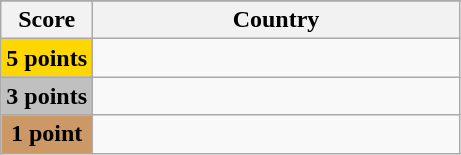<table class="wikitable">
<tr>
</tr>
<tr>
<th scope="col" width="20%">Score</th>
<th scope="col">Country</th>
</tr>
<tr>
<th scope="row" style="background:gold">5 points</th>
<td></td>
</tr>
<tr>
<th scope="row" style="background:silver">3 points</th>
<td></td>
</tr>
<tr>
<th scope="row" style="background:#CC9966">1 point</th>
<td></td>
</tr>
</table>
